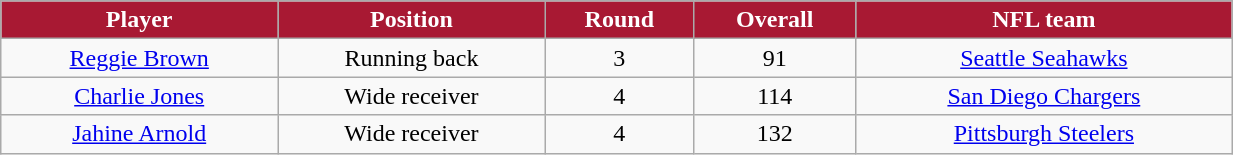<table class="wikitable" width="65%">
<tr align="center"  style="background:#A81933;color:#FFFFFF;">
<td><strong>Player</strong></td>
<td><strong>Position</strong></td>
<td><strong>Round</strong></td>
<td><strong>Overall</strong></td>
<td><strong>NFL team</strong></td>
</tr>
<tr align="center" bgcolor="">
<td><a href='#'>Reggie Brown</a></td>
<td>Running back</td>
<td>3</td>
<td>91</td>
<td><a href='#'>Seattle Seahawks</a></td>
</tr>
<tr align="center" bgcolor="">
<td><a href='#'>Charlie Jones</a></td>
<td>Wide receiver</td>
<td>4</td>
<td>114</td>
<td><a href='#'>San Diego Chargers</a></td>
</tr>
<tr align="center" bgcolor="">
<td><a href='#'>Jahine Arnold</a></td>
<td>Wide receiver</td>
<td>4</td>
<td>132</td>
<td><a href='#'>Pittsburgh Steelers</a></td>
</tr>
</table>
